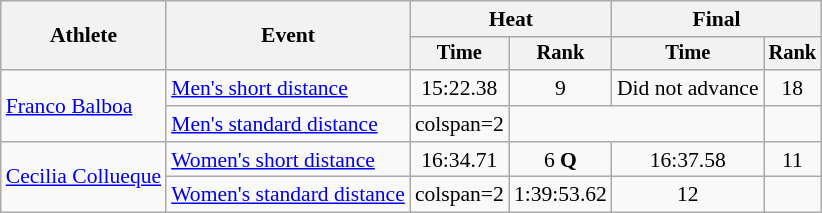<table class=wikitable style=font-size:90%;text-align:center>
<tr>
<th rowspan=2>Athlete</th>
<th rowspan=2>Event</th>
<th colspan=2>Heat</th>
<th colspan=2>Final</th>
</tr>
<tr style=font-size:95%>
<th>Time</th>
<th>Rank</th>
<th>Time</th>
<th>Rank</th>
</tr>
<tr>
<td align=left rowspan=2><a href='#'>Franco Balboa</a></td>
<td align=left><a href='#'>Men's short distance</a></td>
<td>15:22.38</td>
<td>9</td>
<td>Did not advance</td>
<td>18</td>
</tr>
<tr>
<td align=left><a href='#'>Men's standard distance</a></td>
<td>colspan=2 </td>
<td colspan=2></td>
</tr>
<tr>
<td align=left rowspan=2><a href='#'>Cecilia Collueque</a></td>
<td align=left><a href='#'>Women's short distance</a></td>
<td>16:34.71</td>
<td>6 <strong>Q</strong></td>
<td>16:37.58</td>
<td>11</td>
</tr>
<tr>
<td align=left><a href='#'>Women's standard distance</a></td>
<td>colspan=2 </td>
<td>1:39:53.62</td>
<td>12</td>
</tr>
</table>
